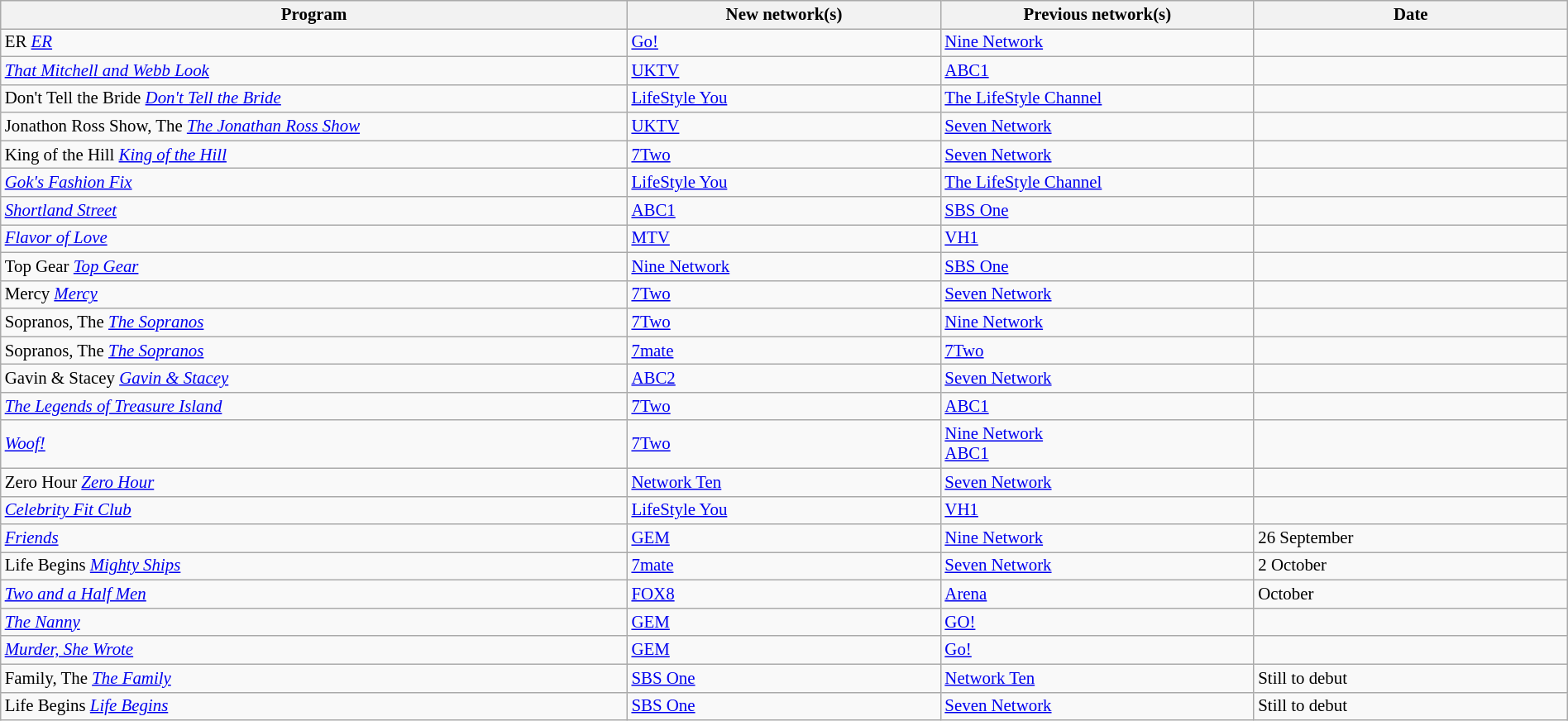<table class="wikitable sortable" width="100%" style="font-size:87%;">
<tr bgcolor="#efefef">
<th width=40%>Program</th>
<th width=20%>New network(s)</th>
<th width=20%>Previous network(s)</th>
<th width=20%>Date</th>
</tr>
<tr>
<td><span>ER</span>  <em><a href='#'>ER</a></em></td>
<td><a href='#'>Go!</a></td>
<td><a href='#'>Nine Network</a></td>
<td></td>
</tr>
<tr>
<td> <em><a href='#'>That Mitchell and Webb Look</a></em></td>
<td><a href='#'>UKTV</a></td>
<td><a href='#'>ABC1</a></td>
<td></td>
</tr>
<tr>
<td><span>Don't Tell the Bride</span>  <em><a href='#'>Don't Tell the Bride</a></em></td>
<td><a href='#'>LifeStyle You</a></td>
<td><a href='#'>The LifeStyle Channel</a></td>
<td></td>
</tr>
<tr>
<td><span>Jonathon Ross Show, The</span> <em><a href='#'>The Jonathan Ross Show</a></em></td>
<td><a href='#'>UKTV</a></td>
<td><a href='#'>Seven Network</a></td>
<td></td>
</tr>
<tr>
<td><span>King of the Hill</span>  <em><a href='#'>King of the Hill</a></em></td>
<td><a href='#'>7Two</a></td>
<td><a href='#'>Seven Network</a></td>
<td></td>
</tr>
<tr>
<td> <em><a href='#'>Gok's Fashion Fix</a></em></td>
<td><a href='#'>LifeStyle You</a></td>
<td><a href='#'>The LifeStyle Channel</a></td>
<td></td>
</tr>
<tr>
<td> <em><a href='#'>Shortland Street</a></em></td>
<td><a href='#'>ABC1</a></td>
<td><a href='#'>SBS One</a></td>
<td></td>
</tr>
<tr>
<td> <em><a href='#'>Flavor of Love</a></em></td>
<td><a href='#'>MTV</a></td>
<td><a href='#'>VH1</a></td>
<td></td>
</tr>
<tr>
<td><span>Top Gear</span>  <em><a href='#'>Top Gear</a></em></td>
<td><a href='#'>Nine Network</a></td>
<td><a href='#'>SBS One</a></td>
<td></td>
</tr>
<tr>
<td><span>Mercy</span>  <em><a href='#'>Mercy</a></em></td>
<td><a href='#'>7Two</a></td>
<td><a href='#'>Seven Network</a></td>
<td></td>
</tr>
<tr>
<td><span>Sopranos, The</span>  <em><a href='#'>The Sopranos</a></em></td>
<td><a href='#'>7Two</a></td>
<td><a href='#'>Nine Network</a></td>
<td></td>
</tr>
<tr>
<td><span>Sopranos, The</span>  <em><a href='#'>The Sopranos</a></em></td>
<td><a href='#'>7mate</a></td>
<td><a href='#'>7Two</a></td>
<td></td>
</tr>
<tr>
<td><span>Gavin & Stacey</span>  <em><a href='#'>Gavin & Stacey</a></em> </td>
<td><a href='#'>ABC2</a></td>
<td><a href='#'>Seven Network</a></td>
<td></td>
</tr>
<tr>
<td> <em><a href='#'>The Legends of Treasure Island</a></em></td>
<td><a href='#'>7Two</a></td>
<td><a href='#'>ABC1</a></td>
<td></td>
</tr>
<tr>
<td> <em><a href='#'>Woof!</a></em></td>
<td><a href='#'>7Two</a></td>
<td><a href='#'>Nine Network</a><br><a href='#'>ABC1</a></td>
<td></td>
</tr>
<tr>
<td><span>Zero Hour</span>  <em><a href='#'>Zero Hour</a></em></td>
<td><a href='#'>Network Ten</a></td>
<td><a href='#'>Seven Network</a></td>
<td></td>
</tr>
<tr>
<td> <em><a href='#'>Celebrity Fit Club</a></em></td>
<td><a href='#'>LifeStyle You</a></td>
<td><a href='#'>VH1</a></td>
<td></td>
</tr>
<tr>
<td> <em><a href='#'>Friends</a></em></td>
<td><a href='#'>GEM</a></td>
<td><a href='#'>Nine Network</a></td>
<td>26 September</td>
</tr>
<tr>
<td><span>Life Begins</span>  <em><a href='#'>Mighty Ships</a></em></td>
<td><a href='#'>7mate</a></td>
<td><a href='#'>Seven Network</a></td>
<td>2 October</td>
</tr>
<tr>
<td> <em><a href='#'>Two and a Half Men</a></em></td>
<td><a href='#'>FOX8</a></td>
<td><a href='#'>Arena</a></td>
<td>October</td>
</tr>
<tr>
<td> <em><a href='#'>The Nanny</a></em></td>
<td><a href='#'>GEM</a></td>
<td><a href='#'>GO!</a></td>
<td></td>
</tr>
<tr>
<td> <em><a href='#'>Murder, She Wrote</a></em></td>
<td><a href='#'>GEM</a></td>
<td><a href='#'>Go!</a></td>
<td></td>
</tr>
<tr>
<td><span>Family, The</span>  <em><a href='#'>The Family</a></em></td>
<td><a href='#'>SBS One</a></td>
<td><a href='#'>Network Ten</a></td>
<td>Still to debut</td>
</tr>
<tr>
<td><span>Life Begins</span>  <em><a href='#'>Life Begins</a></em></td>
<td><a href='#'>SBS One</a></td>
<td><a href='#'>Seven Network</a></td>
<td>Still to debut</td>
</tr>
</table>
